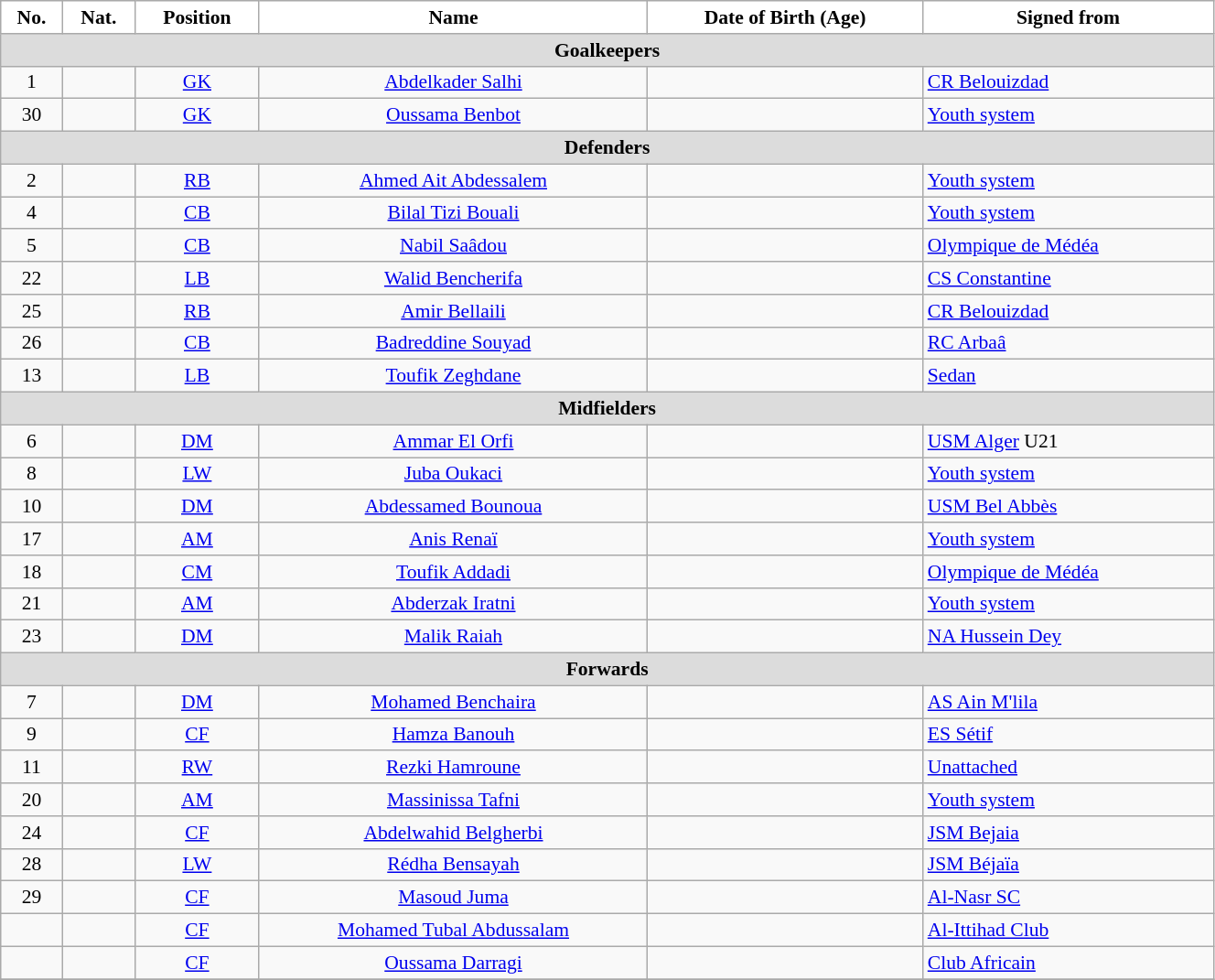<table class="wikitable" style="text-align:center; font-size:90%; width:70%">
<tr>
<th style="background:white; color:black; text-align:center;">No.</th>
<th style="background:white; color:black; text-align:center;">Nat.</th>
<th style="background:white; color:black; text-align:center;">Position</th>
<th style="background:white; color:black; text-align:center;">Name</th>
<th style="background:white; color:black; text-align:center;">Date of Birth (Age)</th>
<th style="background:white; color:black; text-align:center;">Signed from</th>
</tr>
<tr>
<th colspan=10 style="background:#DCDCDC; text-align:center;">Goalkeepers</th>
</tr>
<tr>
<td>1</td>
<td></td>
<td><a href='#'>GK</a></td>
<td><a href='#'>Abdelkader Salhi</a></td>
<td></td>
<td style="text-align:left"> <a href='#'>CR Belouizdad</a></td>
</tr>
<tr>
<td>30</td>
<td></td>
<td><a href='#'>GK</a></td>
<td><a href='#'>Oussama Benbot</a></td>
<td></td>
<td style="text-align:left"> <a href='#'>Youth system</a></td>
</tr>
<tr>
<th colspan=10 style="background:#DCDCDC; text-align:center;">Defenders</th>
</tr>
<tr>
<td>2</td>
<td></td>
<td><a href='#'>RB</a></td>
<td><a href='#'>Ahmed Ait Abdessalem</a></td>
<td></td>
<td style="text-align:left"> <a href='#'>Youth system</a></td>
</tr>
<tr>
<td>4</td>
<td></td>
<td><a href='#'>CB</a></td>
<td><a href='#'>Bilal Tizi Bouali</a></td>
<td></td>
<td style="text-align:left"> <a href='#'>Youth system</a></td>
</tr>
<tr>
<td>5</td>
<td></td>
<td><a href='#'>CB</a></td>
<td><a href='#'>Nabil Saâdou</a></td>
<td></td>
<td style="text-align:left"> <a href='#'>Olympique de Médéa</a></td>
</tr>
<tr>
<td>22</td>
<td></td>
<td><a href='#'>LB</a></td>
<td><a href='#'>Walid Bencherifa</a></td>
<td></td>
<td style="text-align:left"> <a href='#'>CS Constantine</a></td>
</tr>
<tr>
<td>25</td>
<td></td>
<td><a href='#'>RB</a></td>
<td><a href='#'>Amir Bellaili</a></td>
<td></td>
<td style="text-align:left"> <a href='#'>CR Belouizdad</a></td>
</tr>
<tr>
<td>26</td>
<td></td>
<td><a href='#'>CB</a></td>
<td><a href='#'>Badreddine Souyad</a></td>
<td></td>
<td style="text-align:left"> <a href='#'>RC Arbaâ</a></td>
</tr>
<tr>
<td>13</td>
<td></td>
<td><a href='#'>LB</a></td>
<td><a href='#'>Toufik Zeghdane</a></td>
<td></td>
<td style="text-align:left"> <a href='#'>Sedan</a></td>
</tr>
<tr>
<th colspan=10 style="background:#DCDCDC; text-align:center;">Midfielders</th>
</tr>
<tr>
<td>6</td>
<td></td>
<td><a href='#'>DM</a></td>
<td><a href='#'>Ammar El Orfi</a></td>
<td></td>
<td style="text-align:left"> <a href='#'>USM Alger</a> U21</td>
</tr>
<tr>
<td>8</td>
<td></td>
<td><a href='#'>LW</a></td>
<td><a href='#'>Juba Oukaci</a></td>
<td></td>
<td style="text-align:left"> <a href='#'>Youth system</a></td>
</tr>
<tr>
<td>10</td>
<td></td>
<td><a href='#'>DM</a></td>
<td><a href='#'>Abdessamed Bounoua</a></td>
<td></td>
<td style="text-align:left"> <a href='#'>USM Bel Abbès</a></td>
</tr>
<tr>
<td>17</td>
<td></td>
<td><a href='#'>AM</a></td>
<td><a href='#'>Anis Renaï</a></td>
<td></td>
<td style="text-align:left"> <a href='#'>Youth system</a></td>
</tr>
<tr>
<td>18</td>
<td></td>
<td><a href='#'>CM</a></td>
<td><a href='#'>Toufik Addadi</a></td>
<td></td>
<td style="text-align:left"> <a href='#'>Olympique de Médéa</a></td>
</tr>
<tr>
<td>21</td>
<td></td>
<td><a href='#'>AM</a></td>
<td><a href='#'>Abderzak Iratni</a></td>
<td></td>
<td style="text-align:left"> <a href='#'>Youth system</a></td>
</tr>
<tr>
<td>23</td>
<td></td>
<td><a href='#'>DM</a></td>
<td><a href='#'>Malik Raiah</a></td>
<td></td>
<td style="text-align:left"> <a href='#'>NA Hussein Dey</a></td>
</tr>
<tr>
<th colspan=10 style="background:#DCDCDC; text-align:center;">Forwards</th>
</tr>
<tr>
<td>7</td>
<td></td>
<td><a href='#'>DM</a></td>
<td><a href='#'>Mohamed Benchaira</a></td>
<td></td>
<td style="text-align:left"> <a href='#'>AS Ain M'lila</a></td>
</tr>
<tr>
<td>9</td>
<td></td>
<td><a href='#'>CF</a></td>
<td><a href='#'>Hamza Banouh</a></td>
<td></td>
<td style="text-align:left"> <a href='#'>ES Sétif</a></td>
</tr>
<tr>
<td>11</td>
<td></td>
<td><a href='#'>RW</a></td>
<td><a href='#'>Rezki Hamroune</a></td>
<td></td>
<td style="text-align:left"><a href='#'>Unattached</a></td>
</tr>
<tr>
<td>20</td>
<td></td>
<td><a href='#'>AM</a></td>
<td><a href='#'>Massinissa Tafni</a></td>
<td></td>
<td style="text-align:left"> <a href='#'>Youth system</a></td>
</tr>
<tr>
<td>24</td>
<td></td>
<td><a href='#'>CF</a></td>
<td><a href='#'>Abdelwahid Belgherbi</a></td>
<td></td>
<td style="text-align:left"> <a href='#'>JSM Bejaia</a></td>
</tr>
<tr>
<td>28</td>
<td></td>
<td><a href='#'>LW</a></td>
<td><a href='#'>Rédha Bensayah</a></td>
<td></td>
<td style="text-align:left"> <a href='#'>JSM Béjaïa</a></td>
</tr>
<tr>
<td>29</td>
<td></td>
<td><a href='#'>CF</a></td>
<td><a href='#'>Masoud Juma</a></td>
<td></td>
<td style="text-align:left"> <a href='#'>Al-Nasr SC</a></td>
</tr>
<tr>
<td></td>
<td></td>
<td><a href='#'>CF</a></td>
<td><a href='#'>Mohamed Tubal Abdussalam</a></td>
<td></td>
<td style="text-align:left"> <a href='#'>Al-Ittihad Club</a></td>
</tr>
<tr>
<td></td>
<td></td>
<td><a href='#'>CF</a></td>
<td><a href='#'>Oussama Darragi</a></td>
<td></td>
<td style="text-align:left"> <a href='#'>Club Africain</a></td>
</tr>
<tr>
</tr>
</table>
